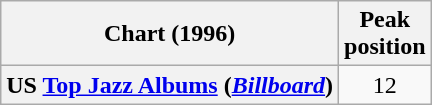<table class="wikitable plainrowheaders" style="text-align:center">
<tr>
<th scope="col">Chart (1996)</th>
<th scope="col">Peak<br>position</th>
</tr>
<tr>
<th scope="row">US <a href='#'>Top Jazz Albums</a> (<em><a href='#'>Billboard</a></em>)</th>
<td>12</td>
</tr>
</table>
